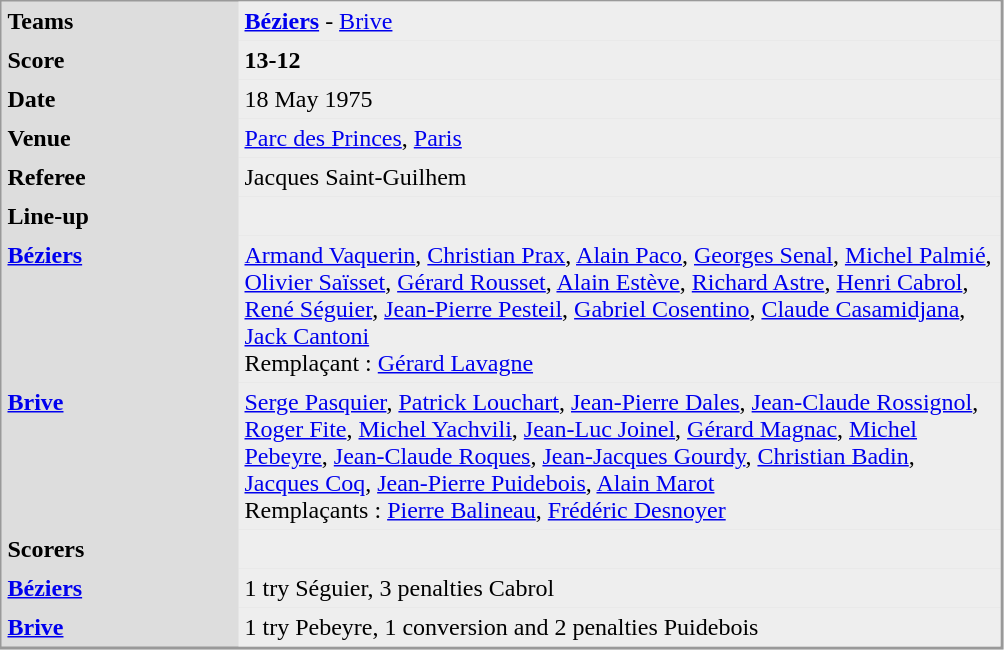<table align="left" cellpadding="4" cellspacing="0"  style="margin: 0 0 0 0; border: 1px solid #999; border-right-width: 2px; border-bottom-width: 2px; background-color: #DDDDDD">
<tr>
<td width="150" valign="top"><strong>Teams</strong></td>
<td width="500" bgcolor=#EEEEEE><strong><a href='#'>Béziers</a> </strong> - <a href='#'>Brive</a></td>
</tr>
<tr>
<td valign="top"><strong>Score</strong></td>
<td bgcolor=#EEEEEE><strong>13-12</strong></td>
</tr>
<tr>
<td valign="top"><strong>Date</strong></td>
<td bgcolor=#EEEEEE>18 May 1975</td>
</tr>
<tr>
<td valign="top"><strong>Venue</strong></td>
<td bgcolor=#EEEEEE><a href='#'>Parc des Princes</a>, <a href='#'>Paris</a></td>
</tr>
<tr>
<td valign="top"><strong>Referee</strong></td>
<td bgcolor=#EEEEEE>Jacques Saint-Guilhem</td>
</tr>
<tr>
<td valign="top"><strong>Line-up</strong></td>
<td bgcolor=#EEEEEE></td>
</tr>
<tr>
<td valign="top"><strong> <a href='#'>Béziers</a> </strong></td>
<td bgcolor=#EEEEEE><a href='#'>Armand Vaquerin</a>, <a href='#'>Christian Prax</a>, <a href='#'>Alain Paco</a>, <a href='#'>Georges Senal</a>, <a href='#'>Michel Palmié</a>, <a href='#'>Olivier Saïsset</a>, <a href='#'>Gérard Rousset</a>, <a href='#'>Alain Estève</a>, <a href='#'>Richard Astre</a>, <a href='#'>Henri Cabrol</a>, <a href='#'>René Séguier</a>, <a href='#'>Jean-Pierre Pesteil</a>, <a href='#'>Gabriel Cosentino</a>, <a href='#'>Claude Casamidjana</a>, <a href='#'>Jack Cantoni</a> <br>Remplaçant : <a href='#'>Gérard Lavagne</a></td>
</tr>
<tr>
<td valign="top"><strong><a href='#'>Brive</a></strong></td>
<td bgcolor=#EEEEEE><a href='#'>Serge Pasquier</a>, <a href='#'>Patrick Louchart</a>, <a href='#'>Jean-Pierre Dales</a>, <a href='#'>Jean-Claude Rossignol</a>, <a href='#'>Roger Fite</a>, <a href='#'>Michel Yachvili</a>, <a href='#'>Jean-Luc Joinel</a>, <a href='#'>Gérard Magnac</a>, <a href='#'>Michel Pebeyre</a>, <a href='#'>Jean-Claude Roques</a>, <a href='#'>Jean-Jacques Gourdy</a>, <a href='#'>Christian Badin</a>, <a href='#'>Jacques Coq</a>, <a href='#'>Jean-Pierre Puidebois</a>, <a href='#'>Alain Marot</a> <br>Remplaçants : <a href='#'>Pierre Balineau</a>, <a href='#'>Frédéric Desnoyer</a></td>
</tr>
<tr>
<td valign="top"><strong>Scorers</strong></td>
<td bgcolor=#EEEEEE></td>
</tr>
<tr>
<td valign="top"><strong> <a href='#'>Béziers</a> </strong></td>
<td bgcolor=#EEEEEE>1 try Séguier, 3 penalties  Cabrol</td>
</tr>
<tr>
<td valign="top"><strong><a href='#'>Brive</a></strong></td>
<td bgcolor=#EEEEEE>1 try Pebeyre, 1 conversion and 2 penalties  Puidebois</td>
</tr>
</table>
